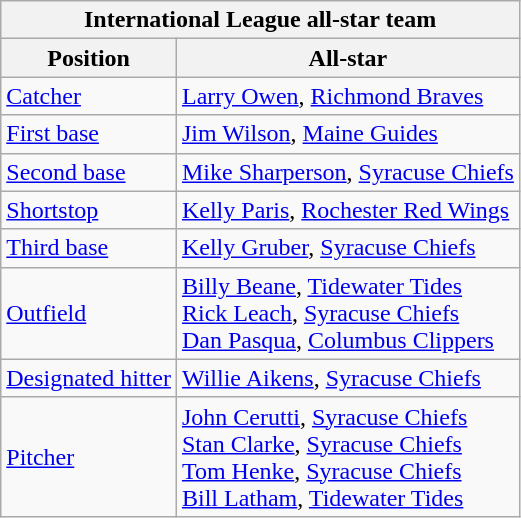<table class="wikitable">
<tr>
<th colspan="2">International League all-star team</th>
</tr>
<tr>
<th>Position</th>
<th>All-star</th>
</tr>
<tr>
<td><a href='#'>Catcher</a></td>
<td><a href='#'>Larry Owen</a>, <a href='#'>Richmond Braves</a></td>
</tr>
<tr>
<td><a href='#'>First base</a></td>
<td><a href='#'>Jim Wilson</a>, <a href='#'>Maine Guides</a></td>
</tr>
<tr>
<td><a href='#'>Second base</a></td>
<td><a href='#'>Mike Sharperson</a>, <a href='#'>Syracuse Chiefs</a></td>
</tr>
<tr>
<td><a href='#'>Shortstop</a></td>
<td><a href='#'>Kelly Paris</a>, <a href='#'>Rochester Red Wings</a></td>
</tr>
<tr>
<td><a href='#'>Third base</a></td>
<td><a href='#'>Kelly Gruber</a>, <a href='#'>Syracuse Chiefs</a></td>
</tr>
<tr>
<td><a href='#'>Outfield</a></td>
<td><a href='#'>Billy Beane</a>, <a href='#'>Tidewater Tides</a> <br> <a href='#'>Rick Leach</a>, <a href='#'>Syracuse Chiefs</a> <br> <a href='#'>Dan Pasqua</a>, <a href='#'>Columbus Clippers</a></td>
</tr>
<tr>
<td><a href='#'>Designated hitter</a></td>
<td><a href='#'>Willie Aikens</a>, <a href='#'>Syracuse Chiefs</a></td>
</tr>
<tr>
<td><a href='#'>Pitcher</a></td>
<td><a href='#'>John Cerutti</a>, <a href='#'>Syracuse Chiefs</a> <br> <a href='#'>Stan Clarke</a>, <a href='#'>Syracuse Chiefs</a> <br> <a href='#'>Tom Henke</a>, <a href='#'>Syracuse Chiefs</a> <br> <a href='#'>Bill Latham</a>, <a href='#'>Tidewater Tides</a></td>
</tr>
</table>
